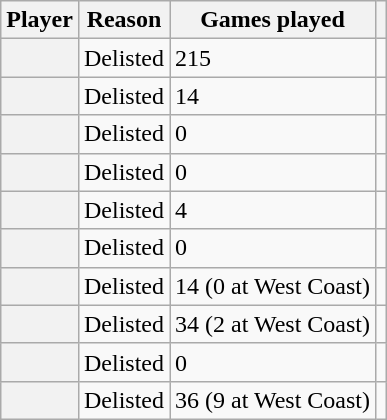<table class="wikitable plainrowheaders">
<tr>
<th scope="col">Player</th>
<th scope="col">Reason</th>
<th scope="col">Games played</th>
<th scope="col"></th>
</tr>
<tr>
<th scope="row"></th>
<td>Delisted</td>
<td>215</td>
<td></td>
</tr>
<tr>
<th scope="row"></th>
<td>Delisted</td>
<td>14</td>
<td></td>
</tr>
<tr>
<th scope="row"></th>
<td>Delisted</td>
<td>0</td>
<td></td>
</tr>
<tr>
<th scope="row"></th>
<td>Delisted</td>
<td>0</td>
<td></td>
</tr>
<tr>
<th scope="row"></th>
<td>Delisted</td>
<td>4</td>
<td></td>
</tr>
<tr>
<th scope="row"></th>
<td>Delisted</td>
<td>0</td>
<td></td>
</tr>
<tr>
<th scope="row"></th>
<td>Delisted</td>
<td>14 (0 at West Coast)</td>
<td></td>
</tr>
<tr>
<th scope="row"></th>
<td>Delisted</td>
<td>34 (2 at West Coast)</td>
<td></td>
</tr>
<tr>
<th scope="row"></th>
<td>Delisted</td>
<td>0</td>
<td></td>
</tr>
<tr>
<th scope="row"></th>
<td>Delisted</td>
<td>36 (9 at West Coast)</td>
<td></td>
</tr>
</table>
